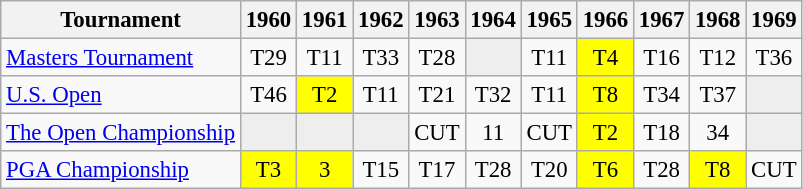<table class="wikitable" style="font-size:95%;text-align:center;">
<tr>
<th>Tournament</th>
<th>1960</th>
<th>1961</th>
<th>1962</th>
<th>1963</th>
<th>1964</th>
<th>1965</th>
<th>1966</th>
<th>1967</th>
<th>1968</th>
<th>1969</th>
</tr>
<tr>
<td align=left><a href='#'>Masters Tournament</a></td>
<td>T29</td>
<td>T11</td>
<td>T33</td>
<td>T28</td>
<td style="background:#eeeeee;"></td>
<td>T11</td>
<td style="background:yellow;">T4</td>
<td>T16</td>
<td>T12</td>
<td>T36</td>
</tr>
<tr>
<td align=left><a href='#'>U.S. Open</a></td>
<td>T46</td>
<td style="background:yellow;">T2</td>
<td>T11</td>
<td>T21</td>
<td>T32</td>
<td>T11</td>
<td style="background:yellow;">T8</td>
<td>T34</td>
<td>T37</td>
<td style="background:#eeeeee;"></td>
</tr>
<tr>
<td align=left><a href='#'>The Open Championship</a></td>
<td style="background:#eeeeee;"></td>
<td style="background:#eeeeee;"></td>
<td style="background:#eeeeee;"></td>
<td>CUT</td>
<td>11</td>
<td>CUT</td>
<td style="background:yellow;">T2</td>
<td>T18</td>
<td>34</td>
<td style="background:#eeeeee;"></td>
</tr>
<tr>
<td align=left><a href='#'>PGA Championship</a></td>
<td style="background:yellow;">T3</td>
<td style="background:yellow;">3</td>
<td>T15</td>
<td>T17</td>
<td>T28</td>
<td>T20</td>
<td style="background:yellow;">T6</td>
<td>T28</td>
<td style="background:yellow;">T8</td>
<td>CUT</td>
</tr>
</table>
